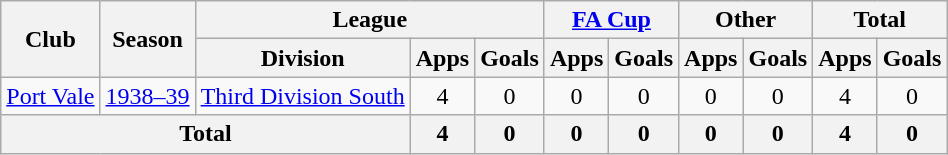<table class="wikitable" style="text-align:center">
<tr>
<th rowspan="2">Club</th>
<th rowspan="2">Season</th>
<th colspan="3">League</th>
<th colspan="2"><a href='#'>FA Cup</a></th>
<th colspan="2">Other</th>
<th colspan="2">Total</th>
</tr>
<tr>
<th>Division</th>
<th>Apps</th>
<th>Goals</th>
<th>Apps</th>
<th>Goals</th>
<th>Apps</th>
<th>Goals</th>
<th>Apps</th>
<th>Goals</th>
</tr>
<tr>
<td><a href='#'>Port Vale</a></td>
<td><a href='#'>1938–39</a></td>
<td><a href='#'>Third Division South</a></td>
<td>4</td>
<td>0</td>
<td>0</td>
<td>0</td>
<td>0</td>
<td>0</td>
<td>4</td>
<td>0</td>
</tr>
<tr>
<th colspan="3">Total</th>
<th>4</th>
<th>0</th>
<th>0</th>
<th>0</th>
<th>0</th>
<th>0</th>
<th>4</th>
<th>0</th>
</tr>
</table>
